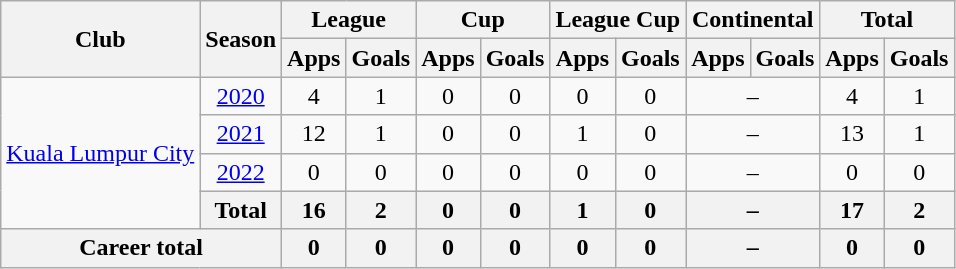<table class=wikitable style=text-align:center>
<tr>
<th rowspan="2">Club</th>
<th rowspan="2">Season</th>
<th colspan="2">League</th>
<th colspan="2">Cup</th>
<th colspan="2">League Cup</th>
<th colspan="2">Continental</th>
<th colspan="2">Total</th>
</tr>
<tr>
<th>Apps</th>
<th>Goals</th>
<th>Apps</th>
<th>Goals</th>
<th>Apps</th>
<th>Goals</th>
<th>Apps</th>
<th>Goals</th>
<th>Apps</th>
<th>Goals</th>
</tr>
<tr>
<td rowspan="4" valign="center"><a href='#'>Kuala Lumpur City</a></td>
<td><a href='#'>2020</a></td>
<td>4</td>
<td>1</td>
<td>0</td>
<td>0</td>
<td>0</td>
<td>0</td>
<td colspan="2">–</td>
<td>4</td>
<td>1</td>
</tr>
<tr>
<td><a href='#'>2021</a></td>
<td>12</td>
<td>1</td>
<td>0</td>
<td>0</td>
<td>1</td>
<td>0</td>
<td colspan="2">–</td>
<td>13</td>
<td>1</td>
</tr>
<tr>
<td><a href='#'>2022</a></td>
<td>0</td>
<td>0</td>
<td>0</td>
<td>0</td>
<td>0</td>
<td>0</td>
<td colspan="2">–</td>
<td>0</td>
<td>0</td>
</tr>
<tr>
<th>Total</th>
<th>16</th>
<th>2</th>
<th>0</th>
<th>0</th>
<th>1</th>
<th>0</th>
<th colspan="2">–</th>
<th>17</th>
<th>2</th>
</tr>
<tr>
<th colspan=2>Career total</th>
<th>0</th>
<th>0</th>
<th>0</th>
<th>0</th>
<th>0</th>
<th>0</th>
<th colspan="2">–</th>
<th>0</th>
<th>0</th>
</tr>
</table>
